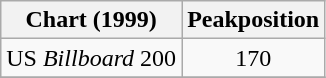<table class="wikitable">
<tr>
<th>Chart (1999)</th>
<th>Peakposition</th>
</tr>
<tr>
<td>US <em>Billboard</em> 200</td>
<td align="center">170</td>
</tr>
<tr>
</tr>
</table>
